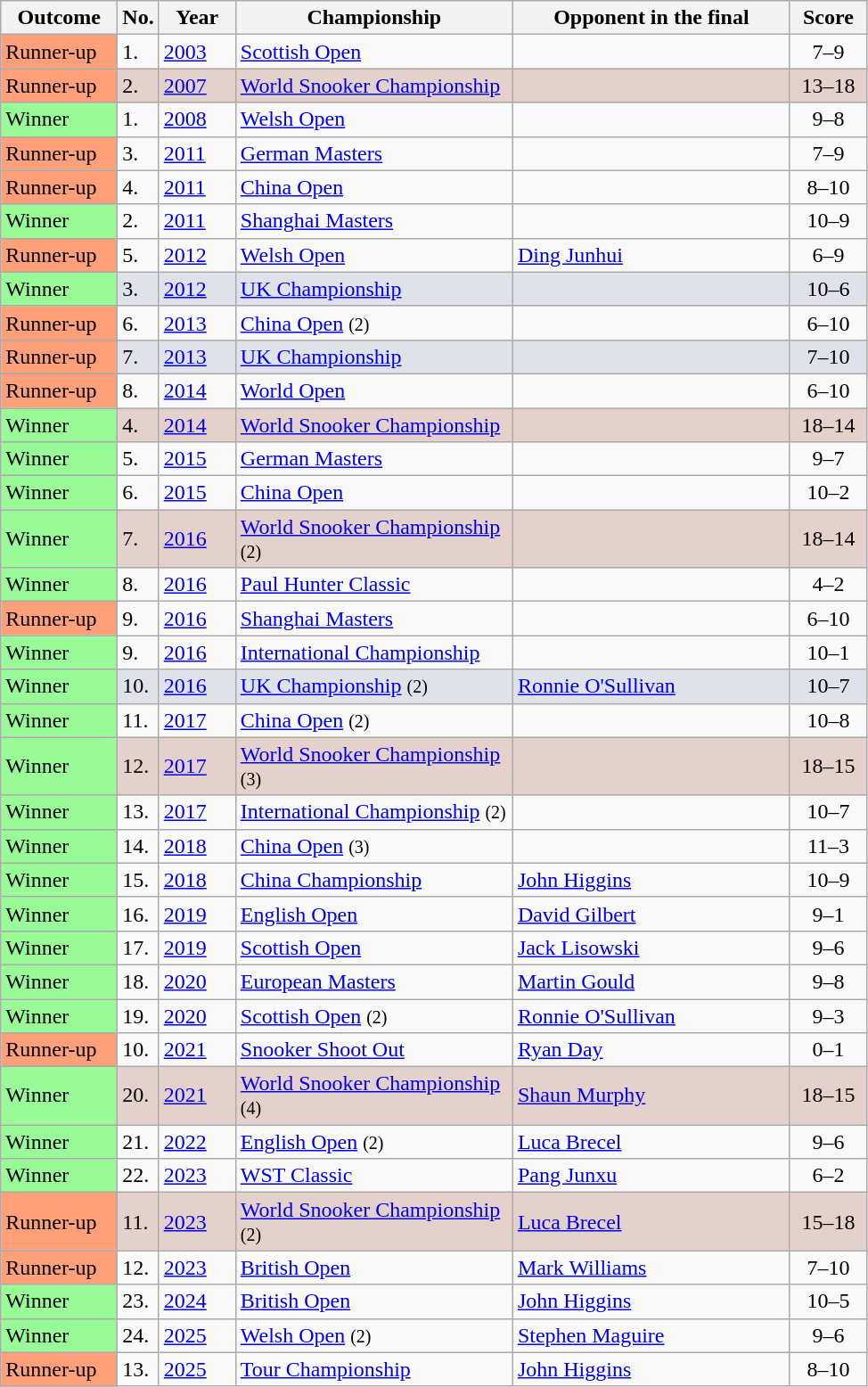<table class="wikitable sortable">
<tr>
<th scope="col" style="width:80px;">Outcome</th>
<th scope="col" style="width:20px;">No.</th>
<th scope="col" style="width:50px;">Year</th>
<th scope="col" style="width:200px;">Championship</th>
<th scope="col" style="width:200px;">Opponent in the final</th>
<th scope="col" style="width:50px;">Score</th>
</tr>
<tr>
<td style="background:#ffa07a;">Runner-up</td>
<td>1.</td>
<td><a href='#'>2003</a></td>
<td><a href='#'>Scottish Open</a></td>
<td> </td>
<td style="text-align:center;">7–9</td>
</tr>
<tr style="background:#e5d1cb;">
<td style="background:#ffa07a;">Runner-up</td>
<td>2.</td>
<td><a href='#'>2007</a></td>
<td><a href='#'>World Snooker Championship</a></td>
<td> </td>
<td style="text-align:center;">13–18</td>
</tr>
<tr>
<td style="background:#98FB98">Winner</td>
<td>1.</td>
<td><a href='#'>2008</a></td>
<td><a href='#'>Welsh Open</a></td>
<td> </td>
<td style="text-align:center;">9–8</td>
</tr>
<tr>
<td style="background:#ffa07a;">Runner-up</td>
<td>3.</td>
<td><a href='#'>2011</a></td>
<td><a href='#'>German Masters</a></td>
<td> </td>
<td style="text-align:center;">7–9</td>
</tr>
<tr>
<td style="background:#ffa07a;">Runner-up</td>
<td>4.</td>
<td><a href='#'>2011</a></td>
<td><a href='#'>China Open</a></td>
<td> </td>
<td style="text-align:center;">8–10</td>
</tr>
<tr>
<td style="background:#98FB98">Winner</td>
<td>2.</td>
<td><a href='#'>2011</a></td>
<td><a href='#'>Shanghai Masters</a></td>
<td> </td>
<td style="text-align:center;">10–9</td>
</tr>
<tr>
<td style="background:#ffa07a;">Runner-up</td>
<td>5.</td>
<td><a href='#'>2012</a></td>
<td><a href='#'>Welsh Open</a></td>
<td> <a href='#'>Ding Junhui</a></td>
<td style="text-align:center;">6–9</td>
</tr>
<tr style="background:#dfe2e9;">
<td style="background:#98FB98">Winner</td>
<td>3.</td>
<td><a href='#'>2012</a></td>
<td><a href='#'>UK Championship</a></td>
<td> </td>
<td style="text-align:center;">10–6</td>
</tr>
<tr>
<td style="background:#ffa07a;">Runner-up</td>
<td>6.</td>
<td><a href='#'>2013</a></td>
<td><a href='#'>China Open</a> <small>(2)</small></td>
<td> </td>
<td style="text-align:center;">6–10</td>
</tr>
<tr style="background:#dfe2e9;">
<td style="background:#ffa07a;">Runner-up</td>
<td>7.</td>
<td><a href='#'>2013</a></td>
<td><a href='#'>UK Championship</a></td>
<td> </td>
<td style="text-align:center;">7–10</td>
</tr>
<tr>
<td style="background:#ffa07a;">Runner-up</td>
<td>8.</td>
<td><a href='#'>2014</a></td>
<td><a href='#'>World Open</a></td>
<td> </td>
<td style="text-align:center;">6–10</td>
</tr>
<tr style="background:#e5d1cb;">
<td style="background:#98FB98">Winner</td>
<td>4.</td>
<td><a href='#'>2014</a></td>
<td><a href='#'>World Snooker Championship</a></td>
<td> </td>
<td style="text-align:center;">18–14</td>
</tr>
<tr>
<td style="background:#98FB98">Winner</td>
<td>5.</td>
<td><a href='#'>2015</a></td>
<td><a href='#'>German Masters</a></td>
<td> </td>
<td style="text-align:center;">9–7</td>
</tr>
<tr>
<td style="background:#98FB98">Winner</td>
<td>6.</td>
<td><a href='#'>2015</a></td>
<td><a href='#'>China Open</a></td>
<td> </td>
<td style="text-align:center;">10–2</td>
</tr>
<tr style="background:#e5d1cb;">
<td style="background:#98FB98">Winner</td>
<td>7.</td>
<td><a href='#'>2016</a></td>
<td><a href='#'>World Snooker Championship</a> <small>(2)</small></td>
<td> </td>
<td style="text-align:center;">18–14</td>
</tr>
<tr>
<td style="background:#98FB98">Winner</td>
<td>8.</td>
<td><a href='#'>2016</a></td>
<td><a href='#'>Paul Hunter Classic</a></td>
<td> </td>
<td style="text-align:center;">4–2</td>
</tr>
<tr>
<td style="background:#ffa07a;">Runner-up</td>
<td>9.</td>
<td><a href='#'>2016</a></td>
<td><a href='#'>Shanghai Masters</a></td>
<td> </td>
<td style="text-align:center;">6–10</td>
</tr>
<tr>
<td style="background:#98FB98">Winner</td>
<td>9.</td>
<td><a href='#'>2016</a></td>
<td><a href='#'>International Championship</a></td>
<td> </td>
<td style="text-align:center;">10–1</td>
</tr>
<tr style="background:#dfe2e9;">
<td style="background:#98FB98">Winner</td>
<td>10.</td>
<td><a href='#'>2016</a></td>
<td><a href='#'>UK Championship</a> <small>(2)</small></td>
<td> <a href='#'>Ronnie O'Sullivan</a></td>
<td style="text-align:center;">10–7</td>
</tr>
<tr>
<td style="background:#98FB98">Winner</td>
<td>11.</td>
<td><a href='#'>2017</a></td>
<td><a href='#'>China Open</a> <small>(2)</small></td>
<td> </td>
<td style="text-align:center;">10–8</td>
</tr>
<tr style="background:#e5d1cb;">
<td style="background:#98FB98">Winner</td>
<td>12.</td>
<td><a href='#'>2017</a></td>
<td><a href='#'>World Snooker Championship</a> <small>(3)</small></td>
<td> </td>
<td style="text-align:center;">18–15</td>
</tr>
<tr>
<td style="background:#98FB98">Winner</td>
<td>13.</td>
<td><a href='#'>2017</a></td>
<td><a href='#'>International Championship</a> <small>(2)</small></td>
<td> </td>
<td style="text-align:center;">10–7</td>
</tr>
<tr>
<td style="background:#98FB98">Winner</td>
<td>14.</td>
<td><a href='#'>2018</a></td>
<td><a href='#'>China Open</a> <small>(3)</small></td>
<td> </td>
<td style="text-align:center;">11–3</td>
</tr>
<tr>
<td style="background:#98FB98">Winner</td>
<td>15.</td>
<td><a href='#'>2018</a></td>
<td><a href='#'>China Championship</a></td>
<td> <a href='#'>John Higgins</a></td>
<td style="text-align:center;">10–9</td>
</tr>
<tr>
<td style="background:#98FB98">Winner</td>
<td>16.</td>
<td><a href='#'>2019</a></td>
<td><a href='#'>English Open</a></td>
<td> <a href='#'>David Gilbert</a></td>
<td style="text-align:center;">9–1</td>
</tr>
<tr>
<td style="background:#98FB98">Winner</td>
<td>17.</td>
<td><a href='#'>2019</a></td>
<td><a href='#'>Scottish Open</a></td>
<td> <a href='#'>Jack Lisowski</a></td>
<td style="text-align:center;">9–6</td>
</tr>
<tr>
<td style="background:#98FB98">Winner</td>
<td>18.</td>
<td><a href='#'>2020</a></td>
<td><a href='#'>European Masters</a></td>
<td> <a href='#'>Martin Gould</a></td>
<td style="text-align:center;">9–8</td>
</tr>
<tr>
<td style="background:#98FB98">Winner</td>
<td>19.</td>
<td><a href='#'>2020</a></td>
<td><a href='#'>Scottish Open</a> <small>(2)</small></td>
<td> <a href='#'>Ronnie O'Sullivan</a></td>
<td style="text-align:center;">9–3</td>
</tr>
<tr>
<td style="background:#ffa07a;">Runner-up</td>
<td>10.</td>
<td><a href='#'>2021</a></td>
<td><a href='#'>Snooker Shoot Out</a></td>
<td> <a href='#'>Ryan Day</a></td>
<td style="text-align:center;">0–1</td>
</tr>
<tr style="background:#e5d1cb;">
<td style="background:#98FB98">Winner</td>
<td>20.</td>
<td><a href='#'>2021</a></td>
<td><a href='#'>World Snooker Championship</a> <small>(4)</small></td>
<td> <a href='#'>Shaun Murphy</a></td>
<td style="text-align:center;">18–15</td>
</tr>
<tr>
<td style="background:#98FB98">Winner</td>
<td>21.</td>
<td><a href='#'>2022</a></td>
<td><a href='#'>English Open</a> <small>(2)</small></td>
<td> <a href='#'>Luca Brecel</a></td>
<td style="text-align:center;">9–6</td>
</tr>
<tr>
<td style="background:#98FB98">Winner</td>
<td>22.</td>
<td><a href='#'>2023</a></td>
<td><a href='#'>WST Classic</a></td>
<td> <a href='#'>Pang Junxu</a></td>
<td style="text-align:center;">6–2</td>
</tr>
<tr style="background:#e5d1cb;">
<td style="background:#ffa07a;">Runner-up</td>
<td>11.</td>
<td><a href='#'>2023</a></td>
<td><a href='#'>World Snooker Championship</a> <small>(2)</small></td>
<td> <a href='#'>Luca Brecel</a></td>
<td style="text-align:center;">15–18</td>
</tr>
<tr>
<td style="background:#ffa07a;">Runner-up</td>
<td>12.</td>
<td><a href='#'>2023</a></td>
<td><a href='#'>British Open</a></td>
<td> <a href='#'>Mark Williams</a></td>
<td style="text-align:center;">7–10</td>
</tr>
<tr>
<td style="background:#98FB98">Winner</td>
<td>23.</td>
<td><a href='#'>2024</a></td>
<td><a href='#'>British Open</a></td>
<td> <a href='#'>John Higgins</a></td>
<td style="text-align:center;">10–5</td>
</tr>
<tr>
<td style="background:#98FB98">Winner</td>
<td>24.</td>
<td><a href='#'>2025</a></td>
<td><a href='#'>Welsh Open</a> <small>(2)</small></td>
<td> <a href='#'>Stephen Maguire</a></td>
<td style="text-align:center;">9–6</td>
</tr>
<tr>
<td style="background:#ffa07a;">Runner-up</td>
<td>13.</td>
<td><a href='#'>2025</a></td>
<td><a href='#'>Tour Championship</a></td>
<td> <a href='#'>John Higgins</a></td>
<td style="text-align:center;">8–10</td>
</tr>
</table>
